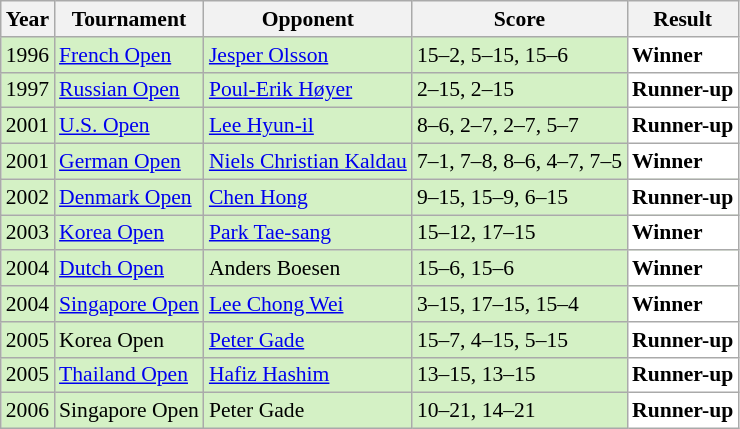<table class="sortable wikitable" style="font-size: 90%;">
<tr>
<th>Year</th>
<th>Tournament</th>
<th>Opponent</th>
<th>Score</th>
<th>Result</th>
</tr>
<tr style="background:#D4F1C5">
<td align="center">1996</td>
<td><a href='#'>French Open</a></td>
<td> <a href='#'>Jesper Olsson</a></td>
<td>15–2, 5–15, 15–6</td>
<td style="text-align:left; background:white"> <strong>Winner</strong></td>
</tr>
<tr style="background:#D4F1C5">
<td align="center">1997</td>
<td><a href='#'>Russian Open</a></td>
<td> <a href='#'>Poul-Erik Høyer</a></td>
<td>2–15, 2–15</td>
<td style="text-align:left; background:white"> <strong>Runner-up</strong></td>
</tr>
<tr style="background:#D4F1C5">
<td align="center">2001</td>
<td><a href='#'>U.S. Open</a></td>
<td> <a href='#'>Lee Hyun-il</a></td>
<td>8–6, 2–7, 2–7, 5–7</td>
<td style="text-align:left; background:white"> <strong>Runner-up</strong></td>
</tr>
<tr style="background:#D4F1C5">
<td align="center">2001</td>
<td><a href='#'>German Open</a></td>
<td> <a href='#'>Niels Christian Kaldau</a></td>
<td>7–1, 7–8, 8–6, 4–7, 7–5</td>
<td style="text-align:left; background:white"> <strong>Winner</strong></td>
</tr>
<tr style="background:#D4F1C5">
<td align="center">2002</td>
<td><a href='#'>Denmark Open</a></td>
<td> <a href='#'>Chen Hong</a></td>
<td>9–15, 15–9, 6–15</td>
<td style="text-align:left; background:white"> <strong>Runner-up</strong></td>
</tr>
<tr style="background:#D4F1C5">
<td align="center">2003</td>
<td><a href='#'>Korea Open</a></td>
<td> <a href='#'>Park Tae-sang</a></td>
<td>15–12, 17–15</td>
<td style="text-align:left; background:white"> <strong>Winner</strong></td>
</tr>
<tr style="background:#D4F1C5">
<td align="center">2004</td>
<td><a href='#'>Dutch Open</a></td>
<td> Anders Boesen</td>
<td>15–6, 15–6</td>
<td style="text-align:left; background:white"> <strong>Winner</strong></td>
</tr>
<tr style="background:#D4F1C5">
<td align="center">2004</td>
<td><a href='#'>Singapore Open</a></td>
<td> <a href='#'>Lee Chong Wei</a></td>
<td>3–15, 17–15, 15–4</td>
<td style="text-align:left; background:white"> <strong>Winner</strong></td>
</tr>
<tr style="background:#D4F1C5">
<td align="center">2005</td>
<td>Korea Open</td>
<td> <a href='#'>Peter Gade</a></td>
<td>15–7, 4–15, 5–15</td>
<td style="text-align:left; background:white"> <strong>Runner-up</strong></td>
</tr>
<tr style="background:#D4F1C5">
<td align="center">2005</td>
<td><a href='#'>Thailand Open</a></td>
<td> <a href='#'>Hafiz Hashim</a></td>
<td>13–15, 13–15</td>
<td style="text-align:left; background:white"> <strong>Runner-up</strong></td>
</tr>
<tr style="background:#D4F1C5">
<td align="center">2006</td>
<td>Singapore Open</td>
<td> Peter Gade</td>
<td>10–21, 14–21</td>
<td style="text-align:left; background:white"> <strong>Runner-up</strong></td>
</tr>
</table>
